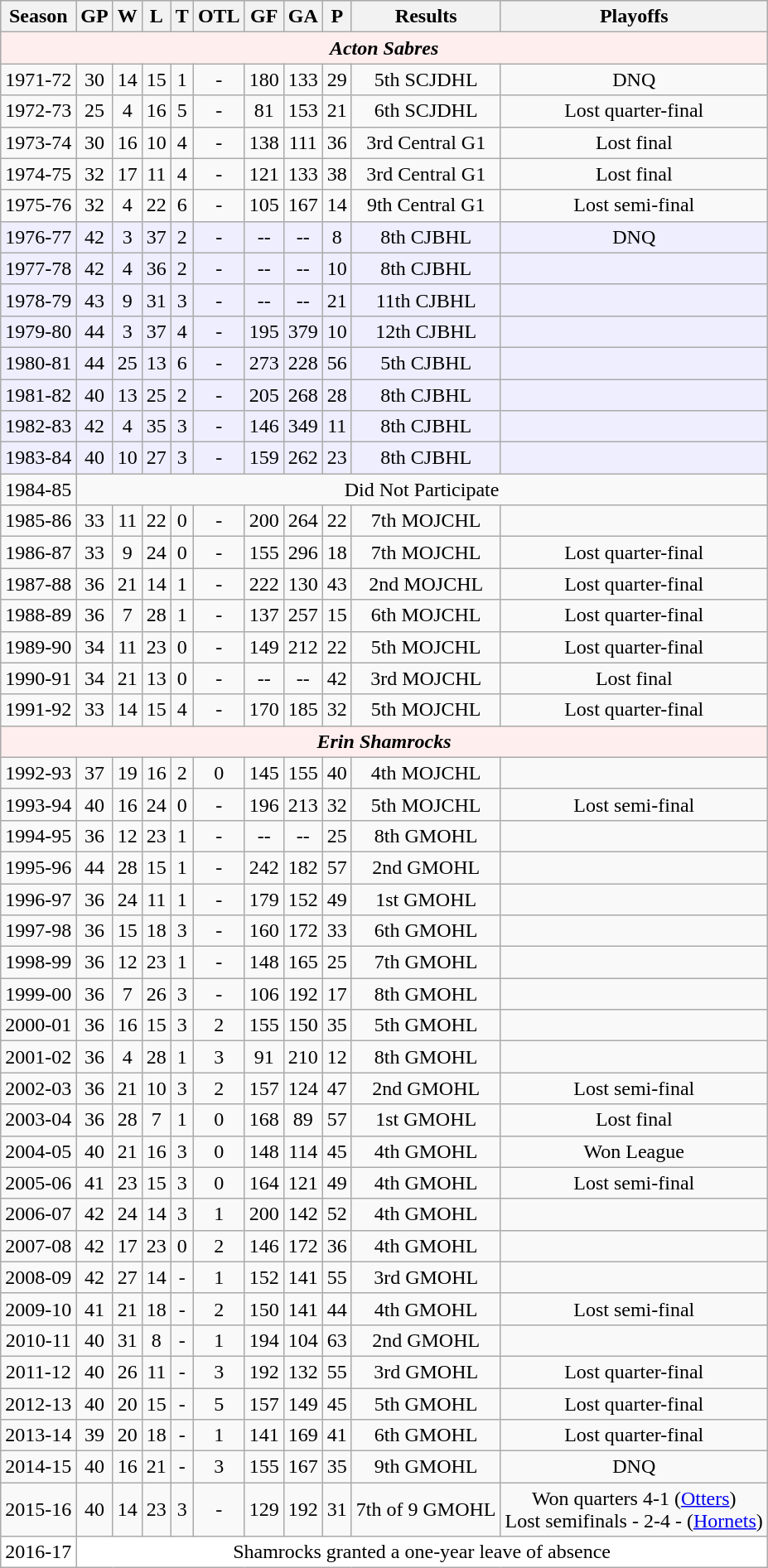<table class="wikitable">
<tr align="center"  bgcolor="#dddddd">
<th>Season</th>
<th>GP</th>
<th>W</th>
<th>L</th>
<th>T</th>
<th>OTL</th>
<th>GF</th>
<th>GA</th>
<th>P</th>
<th>Results</th>
<th>Playoffs</th>
</tr>
<tr align="center" bgcolor="#ffeeee">
<td colspan="11"><strong><em>Acton Sabres</em></strong></td>
</tr>
<tr align="center">
<td>1971-72</td>
<td>30</td>
<td>14</td>
<td>15</td>
<td>1</td>
<td>-</td>
<td>180</td>
<td>133</td>
<td>29</td>
<td>5th SCJDHL</td>
<td>DNQ</td>
</tr>
<tr align="center">
<td>1972-73</td>
<td>25</td>
<td>4</td>
<td>16</td>
<td>5</td>
<td>-</td>
<td>81</td>
<td>153</td>
<td>21</td>
<td>6th SCJDHL</td>
<td>Lost quarter-final</td>
</tr>
<tr align="center">
<td>1973-74</td>
<td>30</td>
<td>16</td>
<td>10</td>
<td>4</td>
<td>-</td>
<td>138</td>
<td>111</td>
<td>36</td>
<td>3rd Central G1</td>
<td>Lost final</td>
</tr>
<tr align="center">
<td>1974-75</td>
<td>32</td>
<td>17</td>
<td>11</td>
<td>4</td>
<td>-</td>
<td>121</td>
<td>133</td>
<td>38</td>
<td>3rd Central G1</td>
<td>Lost final</td>
</tr>
<tr align="center">
<td>1975-76</td>
<td>32</td>
<td>4</td>
<td>22</td>
<td>6</td>
<td>-</td>
<td>105</td>
<td>167</td>
<td>14</td>
<td>9th Central G1</td>
<td>Lost semi-final</td>
</tr>
<tr align="center" bgcolor="#eeeeff">
<td>1976-77</td>
<td>42</td>
<td>3</td>
<td>37</td>
<td>2</td>
<td>-</td>
<td>--</td>
<td>--</td>
<td>8</td>
<td>8th CJBHL</td>
<td>DNQ</td>
</tr>
<tr align="center" bgcolor="#eeeeff">
<td>1977-78</td>
<td>42</td>
<td>4</td>
<td>36</td>
<td>2</td>
<td>-</td>
<td>--</td>
<td>--</td>
<td>10</td>
<td>8th CJBHL</td>
<td></td>
</tr>
<tr align="center" bgcolor="#eeeeff">
<td>1978-79</td>
<td>43</td>
<td>9</td>
<td>31</td>
<td>3</td>
<td>-</td>
<td>--</td>
<td>--</td>
<td>21</td>
<td>11th CJBHL</td>
<td></td>
</tr>
<tr align="center" bgcolor="#eeeeff">
<td>1979-80</td>
<td>44</td>
<td>3</td>
<td>37</td>
<td>4</td>
<td>-</td>
<td>195</td>
<td>379</td>
<td>10</td>
<td>12th CJBHL</td>
<td></td>
</tr>
<tr align="center" bgcolor="#eeeeff">
<td>1980-81</td>
<td>44</td>
<td>25</td>
<td>13</td>
<td>6</td>
<td>-</td>
<td>273</td>
<td>228</td>
<td>56</td>
<td>5th CJBHL</td>
<td></td>
</tr>
<tr align="center" bgcolor="#eeeeff">
<td>1981-82</td>
<td>40</td>
<td>13</td>
<td>25</td>
<td>2</td>
<td>-</td>
<td>205</td>
<td>268</td>
<td>28</td>
<td>8th CJBHL</td>
<td></td>
</tr>
<tr align="center" bgcolor="#eeeeff">
<td>1982-83</td>
<td>42</td>
<td>4</td>
<td>35</td>
<td>3</td>
<td>-</td>
<td>146</td>
<td>349</td>
<td>11</td>
<td>8th CJBHL</td>
<td></td>
</tr>
<tr align="center" bgcolor="#eeeeff">
<td>1983-84</td>
<td>40</td>
<td>10</td>
<td>27</td>
<td>3</td>
<td>-</td>
<td>159</td>
<td>262</td>
<td>23</td>
<td>8th CJBHL</td>
<td></td>
</tr>
<tr align="center">
<td>1984-85</td>
<td colspan="11">Did Not Participate</td>
</tr>
<tr align="center">
<td>1985-86</td>
<td>33</td>
<td>11</td>
<td>22</td>
<td>0</td>
<td>-</td>
<td>200</td>
<td>264</td>
<td>22</td>
<td>7th MOJCHL</td>
<td></td>
</tr>
<tr align="center">
<td>1986-87</td>
<td>33</td>
<td>9</td>
<td>24</td>
<td>0</td>
<td>-</td>
<td>155</td>
<td>296</td>
<td>18</td>
<td>7th MOJCHL</td>
<td>Lost quarter-final</td>
</tr>
<tr align="center">
<td>1987-88</td>
<td>36</td>
<td>21</td>
<td>14</td>
<td>1</td>
<td>-</td>
<td>222</td>
<td>130</td>
<td>43</td>
<td>2nd MOJCHL</td>
<td>Lost quarter-final</td>
</tr>
<tr align="center">
<td>1988-89</td>
<td>36</td>
<td>7</td>
<td>28</td>
<td>1</td>
<td>-</td>
<td>137</td>
<td>257</td>
<td>15</td>
<td>6th MOJCHL</td>
<td>Lost quarter-final</td>
</tr>
<tr align="center">
<td>1989-90</td>
<td>34</td>
<td>11</td>
<td>23</td>
<td>0</td>
<td>-</td>
<td>149</td>
<td>212</td>
<td>22</td>
<td>5th MOJCHL</td>
<td>Lost quarter-final</td>
</tr>
<tr align="center">
<td>1990-91</td>
<td>34</td>
<td>21</td>
<td>13</td>
<td>0</td>
<td>-</td>
<td>--</td>
<td>--</td>
<td>42</td>
<td>3rd MOJCHL</td>
<td>Lost final</td>
</tr>
<tr align="center">
<td>1991-92</td>
<td>33</td>
<td>14</td>
<td>15</td>
<td>4</td>
<td>-</td>
<td>170</td>
<td>185</td>
<td>32</td>
<td>5th MOJCHL</td>
<td>Lost quarter-final</td>
</tr>
<tr align="center" bgcolor="#ffeeee">
<td colspan="11"><strong><em>Erin Shamrocks</em></strong></td>
</tr>
<tr align="center">
<td>1992-93</td>
<td>37</td>
<td>19</td>
<td>16</td>
<td>2</td>
<td>0</td>
<td>145</td>
<td>155</td>
<td>40</td>
<td>4th MOJCHL</td>
<td></td>
</tr>
<tr align="center">
<td>1993-94</td>
<td>40</td>
<td>16</td>
<td>24</td>
<td>0</td>
<td>-</td>
<td>196</td>
<td>213</td>
<td>32</td>
<td>5th MOJCHL</td>
<td>Lost semi-final</td>
</tr>
<tr align="center">
<td>1994-95</td>
<td>36</td>
<td>12</td>
<td>23</td>
<td>1</td>
<td>-</td>
<td>--</td>
<td>--</td>
<td>25</td>
<td>8th GMOHL</td>
<td></td>
</tr>
<tr align="center">
<td>1995-96</td>
<td>44</td>
<td>28</td>
<td>15</td>
<td>1</td>
<td>-</td>
<td>242</td>
<td>182</td>
<td>57</td>
<td>2nd GMOHL</td>
<td></td>
</tr>
<tr align="center">
<td>1996-97</td>
<td>36</td>
<td>24</td>
<td>11</td>
<td>1</td>
<td>-</td>
<td>179</td>
<td>152</td>
<td>49</td>
<td>1st GMOHL</td>
<td></td>
</tr>
<tr align="center">
<td>1997-98</td>
<td>36</td>
<td>15</td>
<td>18</td>
<td>3</td>
<td>-</td>
<td>160</td>
<td>172</td>
<td>33</td>
<td>6th GMOHL</td>
<td></td>
</tr>
<tr align="center">
<td>1998-99</td>
<td>36</td>
<td>12</td>
<td>23</td>
<td>1</td>
<td>-</td>
<td>148</td>
<td>165</td>
<td>25</td>
<td>7th GMOHL</td>
<td></td>
</tr>
<tr align="center">
<td>1999-00</td>
<td>36</td>
<td>7</td>
<td>26</td>
<td>3</td>
<td>-</td>
<td>106</td>
<td>192</td>
<td>17</td>
<td>8th GMOHL</td>
<td></td>
</tr>
<tr align="center">
<td>2000-01</td>
<td>36</td>
<td>16</td>
<td>15</td>
<td>3</td>
<td>2</td>
<td>155</td>
<td>150</td>
<td>35</td>
<td>5th GMOHL</td>
<td></td>
</tr>
<tr align="center">
<td>2001-02</td>
<td>36</td>
<td>4</td>
<td>28</td>
<td>1</td>
<td>3</td>
<td>91</td>
<td>210</td>
<td>12</td>
<td>8th GMOHL</td>
<td></td>
</tr>
<tr align="center">
<td>2002-03</td>
<td>36</td>
<td>21</td>
<td>10</td>
<td>3</td>
<td>2</td>
<td>157</td>
<td>124</td>
<td>47</td>
<td>2nd GMOHL</td>
<td>Lost semi-final</td>
</tr>
<tr align="center">
<td>2003-04</td>
<td>36</td>
<td>28</td>
<td>7</td>
<td>1</td>
<td>0</td>
<td>168</td>
<td>89</td>
<td>57</td>
<td>1st GMOHL</td>
<td>Lost final</td>
</tr>
<tr align="center">
<td>2004-05</td>
<td>40</td>
<td>21</td>
<td>16</td>
<td>3</td>
<td>0</td>
<td>148</td>
<td>114</td>
<td>45</td>
<td>4th GMOHL</td>
<td>Won League</td>
</tr>
<tr align="center">
<td>2005-06</td>
<td>41</td>
<td>23</td>
<td>15</td>
<td>3</td>
<td>0</td>
<td>164</td>
<td>121</td>
<td>49</td>
<td>4th GMOHL</td>
<td>Lost semi-final</td>
</tr>
<tr align="center">
<td>2006-07</td>
<td>42</td>
<td>24</td>
<td>14</td>
<td>3</td>
<td>1</td>
<td>200</td>
<td>142</td>
<td>52</td>
<td>4th GMOHL</td>
<td></td>
</tr>
<tr align="center">
<td>2007-08</td>
<td>42</td>
<td>17</td>
<td>23</td>
<td>0</td>
<td>2</td>
<td>146</td>
<td>172</td>
<td>36</td>
<td>4th GMOHL</td>
<td></td>
</tr>
<tr align="center">
<td>2008-09</td>
<td>42</td>
<td>27</td>
<td>14</td>
<td>-</td>
<td>1</td>
<td>152</td>
<td>141</td>
<td>55</td>
<td>3rd GMOHL</td>
<td></td>
</tr>
<tr align="center">
<td>2009-10</td>
<td>41</td>
<td>21</td>
<td>18</td>
<td>-</td>
<td>2</td>
<td>150</td>
<td>141</td>
<td>44</td>
<td>4th GMOHL</td>
<td>Lost semi-final</td>
</tr>
<tr align="center">
<td>2010-11</td>
<td>40</td>
<td>31</td>
<td>8</td>
<td>-</td>
<td>1</td>
<td>194</td>
<td>104</td>
<td>63</td>
<td>2nd GMOHL</td>
<td></td>
</tr>
<tr align="center">
<td>2011-12</td>
<td>40</td>
<td>26</td>
<td>11</td>
<td>-</td>
<td>3</td>
<td>192</td>
<td>132</td>
<td>55</td>
<td>3rd GMOHL</td>
<td>Lost quarter-final</td>
</tr>
<tr align="center">
<td>2012-13</td>
<td>40</td>
<td>20</td>
<td>15</td>
<td>-</td>
<td>5</td>
<td>157</td>
<td>149</td>
<td>45</td>
<td>5th GMOHL</td>
<td>Lost quarter-final</td>
</tr>
<tr align="center">
<td>2013-14</td>
<td>39</td>
<td>20</td>
<td>18</td>
<td>-</td>
<td>1</td>
<td>141</td>
<td>169</td>
<td>41</td>
<td>6th GMOHL</td>
<td>Lost quarter-final</td>
</tr>
<tr align="center">
<td>2014-15</td>
<td>40</td>
<td>16</td>
<td>21</td>
<td>-</td>
<td>3</td>
<td>155</td>
<td>167</td>
<td>35</td>
<td>9th GMOHL</td>
<td>DNQ</td>
</tr>
<tr align="center">
<td>2015-16</td>
<td>40</td>
<td>14</td>
<td>23</td>
<td>3</td>
<td>-</td>
<td>129</td>
<td>192</td>
<td>31</td>
<td>7th of 9 GMOHL</td>
<td>Won quarters 4-1 (<a href='#'>Otters</a>)<br>Lost semifinals - 2-4 - (<a href='#'>Hornets</a>)</td>
</tr>
<tr align="center" bgcolor=white>
<td>2016-17</td>
<td colspan=10>Shamrocks granted a one-year leave of absence</td>
</tr>
</table>
